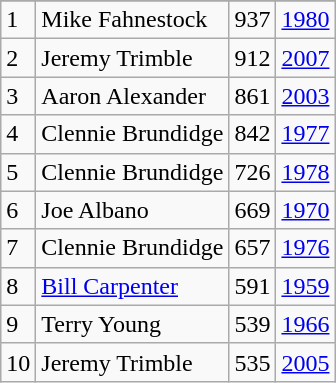<table class="wikitable">
<tr>
</tr>
<tr>
<td>1</td>
<td>Mike Fahnestock</td>
<td>937</td>
<td><a href='#'>1980</a></td>
</tr>
<tr>
<td>2</td>
<td>Jeremy Trimble</td>
<td>912</td>
<td><a href='#'>2007</a></td>
</tr>
<tr>
<td>3</td>
<td>Aaron Alexander</td>
<td>861</td>
<td><a href='#'>2003</a></td>
</tr>
<tr>
<td>4</td>
<td>Clennie Brundidge</td>
<td>842</td>
<td><a href='#'>1977</a></td>
</tr>
<tr>
<td>5</td>
<td>Clennie Brundidge</td>
<td>726</td>
<td><a href='#'>1978</a></td>
</tr>
<tr>
<td>6</td>
<td>Joe Albano</td>
<td>669</td>
<td><a href='#'>1970</a></td>
</tr>
<tr>
<td>7</td>
<td>Clennie Brundidge</td>
<td>657</td>
<td><a href='#'>1976</a></td>
</tr>
<tr>
<td>8</td>
<td><a href='#'>Bill Carpenter</a></td>
<td>591</td>
<td><a href='#'>1959</a></td>
</tr>
<tr>
<td>9</td>
<td>Terry Young</td>
<td>539</td>
<td><a href='#'>1966</a></td>
</tr>
<tr>
<td>10</td>
<td>Jeremy Trimble</td>
<td>535</td>
<td><a href='#'>2005</a></td>
</tr>
</table>
